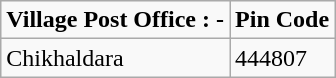<table class="wikitable">
<tr>
<td><strong>Village Post Office : -</strong></td>
<td><strong>Pin Code</strong></td>
</tr>
<tr>
<td>Chikhaldara</td>
<td>444807</td>
</tr>
</table>
